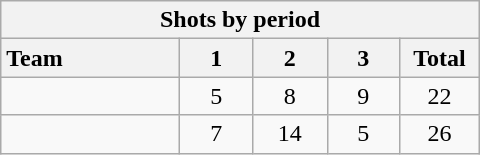<table class="wikitable" style="width:20em; text-align:right;">
<tr>
<th colspan=6>Shots by period</th>
</tr>
<tr>
<th style="width:8em; text-align:left;">Team</th>
<th style="width:3em;">1</th>
<th style="width:3em;">2</th>
<th style="width:3em;">3</th>
<th style="width:3em;">Total</th>
</tr>
<tr>
<td style="text-align:left;"></td>
<td style="text-align:center;">5</td>
<td style="text-align:center;">8</td>
<td style="text-align:center;">9</td>
<td style="text-align:center;">22</td>
</tr>
<tr>
<td style="text-align:left;"></td>
<td style="text-align:center;">7</td>
<td style="text-align:center;">14</td>
<td style="text-align:center;">5</td>
<td style="text-align:center;">26</td>
</tr>
</table>
